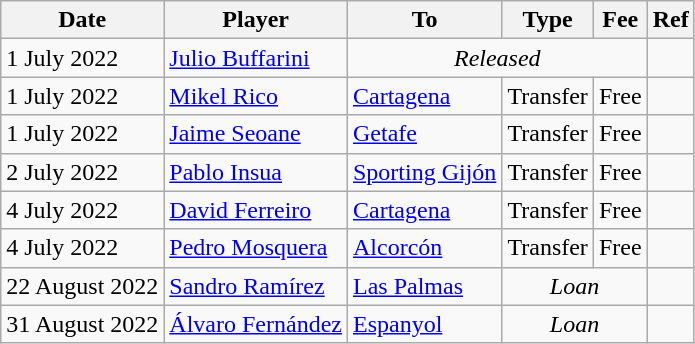<table class="wikitable">
<tr>
<th>Date</th>
<th>Player</th>
<th>To</th>
<th>Type</th>
<th>Fee</th>
<th>Ref</th>
</tr>
<tr>
<td>1 July 2022</td>
<td> <a href='#'>Julio Buffarini</a></td>
<td colspan=3 align=center><em>Released</em></td>
<td align=center></td>
</tr>
<tr>
<td>1 July 2022</td>
<td> <a href='#'>Mikel Rico</a></td>
<td><a href='#'>Cartagena</a></td>
<td align=center>Transfer</td>
<td align=center>Free</td>
<td align=center></td>
</tr>
<tr>
<td>1 July 2022</td>
<td> <a href='#'>Jaime Seoane</a></td>
<td><a href='#'>Getafe</a></td>
<td align=center>Transfer</td>
<td align=center>Free</td>
<td align=center></td>
</tr>
<tr>
<td>2 July 2022</td>
<td> <a href='#'>Pablo Insua</a></td>
<td><a href='#'>Sporting Gijón</a></td>
<td align=center>Transfer</td>
<td align=center>Free</td>
<td align=center></td>
</tr>
<tr>
<td>4 July 2022</td>
<td> <a href='#'>David Ferreiro</a></td>
<td><a href='#'>Cartagena</a></td>
<td align=center>Transfer</td>
<td align=center>Free</td>
<td align=center></td>
</tr>
<tr>
<td>4 July 2022</td>
<td> <a href='#'>Pedro Mosquera</a></td>
<td><a href='#'>Alcorcón</a></td>
<td align=center>Transfer</td>
<td align=center>Free</td>
<td align=center></td>
</tr>
<tr>
<td>22 August 2022</td>
<td> <a href='#'>Sandro Ramírez</a></td>
<td><a href='#'>Las Palmas</a></td>
<td colspan=2 align=center><em>Loan</em></td>
<td align=center></td>
</tr>
<tr>
<td>31 August 2022</td>
<td> <a href='#'>Álvaro Fernández</a></td>
<td><a href='#'>Espanyol</a></td>
<td colspan=2 align=center><em>Loan</em></td>
<td align=center></td>
</tr>
</table>
